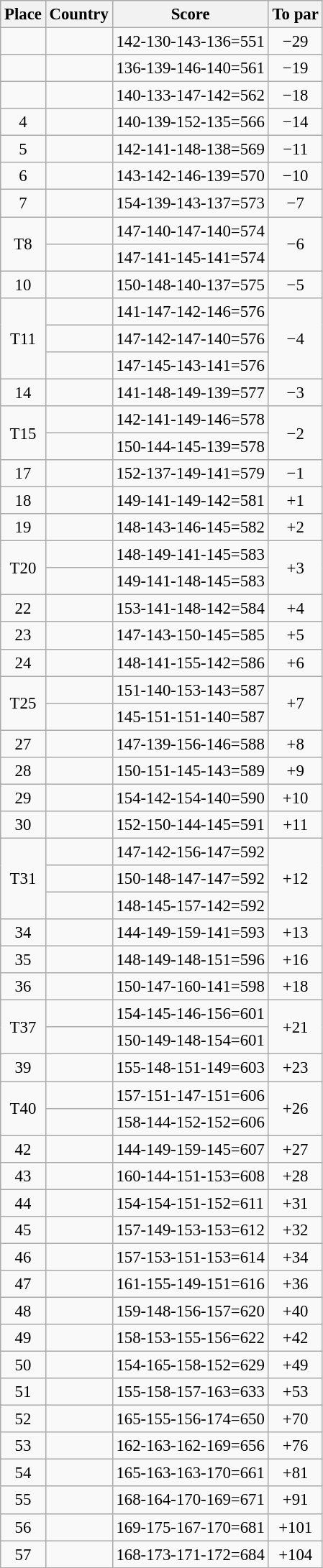<table class="wikitable" style="font-size:95%;">
<tr>
<th>Place</th>
<th>Country</th>
<th>Score</th>
<th>To par</th>
</tr>
<tr>
<td align=center></td>
<td></td>
<td>142-130-143-136=551</td>
<td align=center>−29</td>
</tr>
<tr>
<td align=center></td>
<td></td>
<td>136-139-146-140=561</td>
<td align=center>−19</td>
</tr>
<tr>
<td align=center></td>
<td></td>
<td>140-133-147-142=562</td>
<td align=center>−18</td>
</tr>
<tr>
<td align=center>4</td>
<td></td>
<td>140-139-152-135=566</td>
<td align=center>−14</td>
</tr>
<tr>
<td align=center>5</td>
<td></td>
<td>142-141-148-138=569</td>
<td align=center>−11</td>
</tr>
<tr>
<td align=center>6</td>
<td></td>
<td>143-142-146-139=570</td>
<td align=center>−10</td>
</tr>
<tr>
<td align=center>7</td>
<td></td>
<td>154-139-143-137=573</td>
<td align=center>−7</td>
</tr>
<tr>
<td rowspan=2 align=center>T8</td>
<td></td>
<td>147-140-147-140=574</td>
<td rowspan=2 align=center>−6</td>
</tr>
<tr>
<td></td>
<td>147-141-145-141=574</td>
</tr>
<tr>
<td align=center>10</td>
<td></td>
<td>150-148-140-137=575</td>
<td align=center>−5</td>
</tr>
<tr>
<td rowspan=3 align=center>T11</td>
<td></td>
<td>141-147-142-146=576</td>
<td rowspan=3 align=center>−4</td>
</tr>
<tr>
<td></td>
<td>147-142-147-140=576</td>
</tr>
<tr>
<td></td>
<td>147-145-143-141=576</td>
</tr>
<tr>
<td align=center>14</td>
<td></td>
<td>141-148-149-139=577</td>
<td align=center>−3</td>
</tr>
<tr>
<td rowspan=2 align=center>T15</td>
<td></td>
<td>142-141-149-146=578</td>
<td rowspan=2 align=center>−2</td>
</tr>
<tr>
<td></td>
<td>150-144-145-139=578</td>
</tr>
<tr>
<td align=center>17</td>
<td></td>
<td>152-137-149-141=579</td>
<td align=center>−1</td>
</tr>
<tr>
<td align=center>18</td>
<td></td>
<td>149-141-149-142=581</td>
<td align=center>+1</td>
</tr>
<tr>
<td align=center>19</td>
<td></td>
<td>148-143-146-145=582</td>
<td align=center>+2</td>
</tr>
<tr>
<td rowspan=2 align=center>T20</td>
<td></td>
<td>148-149-141-145=583</td>
<td rowspan=2 align=center>+3</td>
</tr>
<tr>
<td></td>
<td>149-141-148-145=583</td>
</tr>
<tr>
<td align=center>22</td>
<td></td>
<td>153-141-148-142=584</td>
<td align=center>+4</td>
</tr>
<tr>
<td align=center>23</td>
<td></td>
<td>147-143-150-145=585</td>
<td align=center>+5</td>
</tr>
<tr>
<td align=center>24</td>
<td></td>
<td>148-141-155-142=586</td>
<td align=center>+6</td>
</tr>
<tr>
<td rowspan=2 align=center>T25</td>
<td></td>
<td>151-140-153-143=587</td>
<td rowspan=2 align=center>+7</td>
</tr>
<tr>
<td></td>
<td>145-151-151-140=587</td>
</tr>
<tr>
<td align=center>27</td>
<td></td>
<td>147-139-156-146=588</td>
<td align=center>+8</td>
</tr>
<tr>
<td align=center>28</td>
<td></td>
<td>150-151-145-143=589</td>
<td align=center>+9</td>
</tr>
<tr>
<td align=center>29</td>
<td></td>
<td>154-142-154-140=590</td>
<td align=center>+10</td>
</tr>
<tr>
<td align=center>30</td>
<td></td>
<td>152-150-144-145=591</td>
<td align=center>+11</td>
</tr>
<tr>
<td rowspan=3 align=center>T31</td>
<td></td>
<td>147-142-156-147=592</td>
<td rowspan=3 align=center>+12</td>
</tr>
<tr>
<td></td>
<td>150-148-147-147=592</td>
</tr>
<tr>
<td></td>
<td>148-145-157-142=592</td>
</tr>
<tr>
<td align=center>34</td>
<td></td>
<td>144-149-159-141=593</td>
<td align=center>+13</td>
</tr>
<tr>
<td align=center>35</td>
<td></td>
<td>148-149-148-151=596</td>
<td align=center>+16</td>
</tr>
<tr>
<td align=center>36</td>
<td></td>
<td>150-147-160-141=598</td>
<td align=center>+18</td>
</tr>
<tr>
<td rowspan=2 align=center>T37</td>
<td></td>
<td>154-145-146-156=601</td>
<td rowspan=2 align=center>+21</td>
</tr>
<tr>
<td></td>
<td>150-149-148-154=601</td>
</tr>
<tr>
<td align=center>39</td>
<td></td>
<td>155-148-151-149=603</td>
<td align=center>+23</td>
</tr>
<tr>
<td rowspan=2 align=center>T40</td>
<td></td>
<td>157-151-147-151=606</td>
<td rowspan=2 align=center>+26</td>
</tr>
<tr>
<td></td>
<td>158-144-152-152=606</td>
</tr>
<tr>
<td align=center>42</td>
<td></td>
<td>144-149-159-145=607</td>
<td align=center>+27</td>
</tr>
<tr>
<td align=center>43</td>
<td></td>
<td>160-144-151-153=608</td>
<td align=center>+28</td>
</tr>
<tr>
<td align=center>44</td>
<td></td>
<td>154-154-151-152=611</td>
<td align=center>+31</td>
</tr>
<tr>
<td align=center>45</td>
<td></td>
<td>157-149-153-153=612</td>
<td align=center>+32</td>
</tr>
<tr>
<td align=center>46</td>
<td></td>
<td>157-153-151-153=614</td>
<td align=center>+34</td>
</tr>
<tr>
<td align=center>47</td>
<td></td>
<td>161-155-149-151=616</td>
<td align=center>+36</td>
</tr>
<tr>
<td align=center>48</td>
<td></td>
<td>159-148-156-157=620</td>
<td align=center>+40</td>
</tr>
<tr>
<td align=center>49</td>
<td></td>
<td>158-153-155-156=622</td>
<td align=center>+42</td>
</tr>
<tr>
<td align=center>50</td>
<td></td>
<td>154-165-158-152=629</td>
<td align=center>+49</td>
</tr>
<tr>
<td align=center>51</td>
<td></td>
<td>155-158-157-163=633</td>
<td align=center>+53</td>
</tr>
<tr>
<td align=center>52</td>
<td></td>
<td>165-155-156-174=650</td>
<td align=center>+70</td>
</tr>
<tr>
<td align=center>53</td>
<td></td>
<td>162-163-162-169=656</td>
<td align=center>+76</td>
</tr>
<tr>
<td align=center>54</td>
<td></td>
<td>165-163-163-170=661</td>
<td align=center>+81</td>
</tr>
<tr>
<td align=center>55</td>
<td></td>
<td>168-164-170-169=671</td>
<td align=center>+91</td>
</tr>
<tr>
<td align=center>56</td>
<td></td>
<td>169-175-167-170=681</td>
<td align=center>+101</td>
</tr>
<tr>
<td align=center>57</td>
<td></td>
<td>168-173-171-172=684</td>
<td align=center>+104</td>
</tr>
</table>
